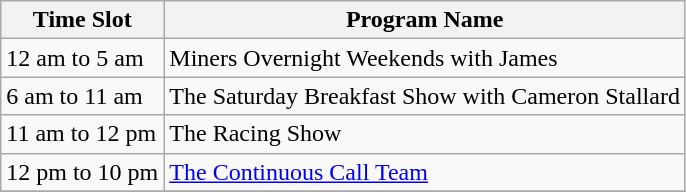<table class="wikitable">
<tr>
<th>Time Slot</th>
<th>Program Name</th>
</tr>
<tr>
<td>12 am to 5 am</td>
<td>Miners Overnight Weekends with James</td>
</tr>
<tr>
<td>6 am to 11 am</td>
<td>The Saturday Breakfast Show with Cameron Stallard</td>
</tr>
<tr>
<td>11 am to 12 pm</td>
<td>The Racing Show</td>
</tr>
<tr>
<td>12 pm to 10 pm</td>
<td><a href='#'>The Continuous Call Team</a></td>
</tr>
<tr>
</tr>
</table>
